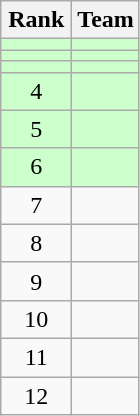<table class="wikitable" style="text-align: center;">
<tr>
<th width=40>Rank</th>
<th>Team</th>
</tr>
<tr align=center bgcolor=#ccffcc>
<td></td>
<td style="text-align:left;"></td>
</tr>
<tr align=center bgcolor=#ccffcc>
<td></td>
<td style="text-align:left;"></td>
</tr>
<tr align=center bgcolor=#ccffcc>
<td></td>
<td style="text-align:left;"></td>
</tr>
<tr align=center bgcolor=#ccffcc>
<td>4</td>
<td style="text-align:left;"></td>
</tr>
<tr align=center bgcolor=#ccffcc>
<td>5</td>
<td style="text-align:left;"></td>
</tr>
<tr align=center bgcolor=#ccffcc>
<td>6</td>
<td style="text-align:left;"></td>
</tr>
<tr align=center>
<td>7</td>
<td style="text-align:left;"></td>
</tr>
<tr align=center>
<td>8</td>
<td style="text-align:left;"></td>
</tr>
<tr align=center>
<td>9</td>
<td style="text-align:left;"></td>
</tr>
<tr align=center>
<td>10</td>
<td style="text-align:left;"></td>
</tr>
<tr align=center>
<td>11</td>
<td style="text-align:left;"></td>
</tr>
<tr align=center>
<td>12</td>
<td style="text-align:left;"></td>
</tr>
</table>
